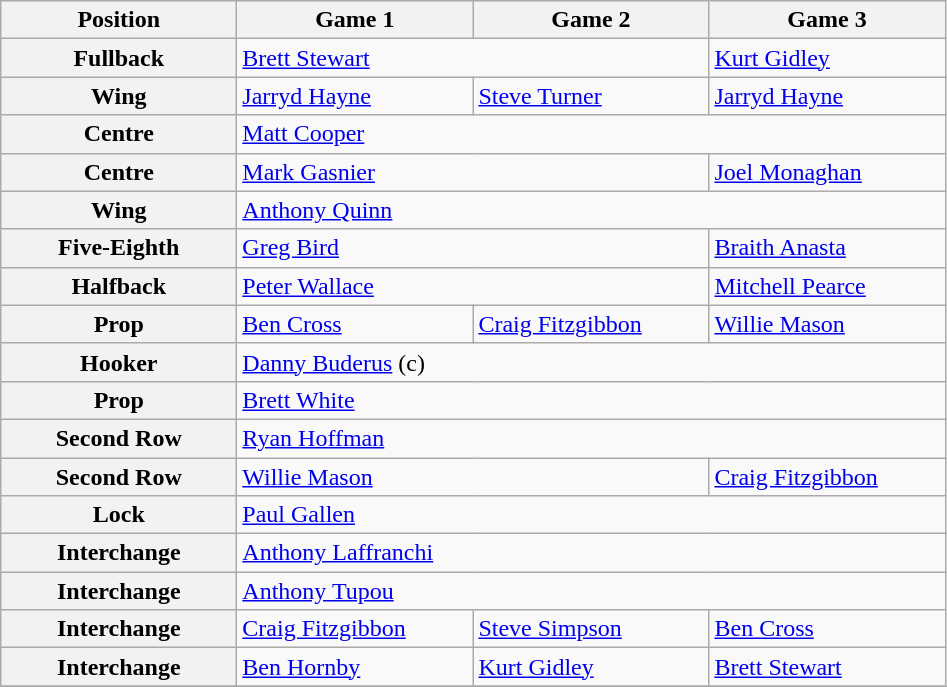<table class="wikitable">
<tr>
<th width="150">Position</th>
<th width="150">Game 1</th>
<th width="150">Game 2</th>
<th width="150">Game 3</th>
</tr>
<tr>
<th>Fullback</th>
<td colspan="2"> <a href='#'>Brett Stewart</a></td>
<td colspan="1"> <a href='#'>Kurt Gidley</a></td>
</tr>
<tr>
<th>Wing</th>
<td colspan="1"> <a href='#'>Jarryd Hayne</a></td>
<td colspan="1"> <a href='#'>Steve Turner</a></td>
<td colspan="1"> <a href='#'>Jarryd Hayne</a></td>
</tr>
<tr>
<th>Centre</th>
<td colspan="3"> <a href='#'>Matt Cooper</a></td>
</tr>
<tr>
<th>Centre</th>
<td colspan="2"> <a href='#'>Mark Gasnier</a></td>
<td colspan="1"> <a href='#'>Joel Monaghan</a></td>
</tr>
<tr>
<th>Wing</th>
<td colspan="3"> <a href='#'>Anthony Quinn</a></td>
</tr>
<tr>
<th>Five-Eighth</th>
<td colspan="2"> <a href='#'>Greg Bird</a></td>
<td colspan="1"> <a href='#'>Braith Anasta</a></td>
</tr>
<tr>
<th>Halfback</th>
<td colspan="2"> <a href='#'>Peter Wallace</a></td>
<td colspan="1"> <a href='#'>Mitchell Pearce</a></td>
</tr>
<tr>
<th>Prop</th>
<td colspan="1"> <a href='#'>Ben Cross</a></td>
<td colspan="1"> <a href='#'>Craig Fitzgibbon</a></td>
<td colspan="1"> <a href='#'>Willie Mason</a></td>
</tr>
<tr>
<th>Hooker</th>
<td colspan="3"> <a href='#'>Danny Buderus</a> (c)</td>
</tr>
<tr>
<th>Prop</th>
<td colspan="3"> <a href='#'>Brett White</a></td>
</tr>
<tr>
<th>Second Row</th>
<td colspan="3"> <a href='#'>Ryan Hoffman</a></td>
</tr>
<tr>
<th>Second Row</th>
<td colspan="2"> <a href='#'>Willie Mason</a></td>
<td colspan="1"> <a href='#'>Craig Fitzgibbon</a></td>
</tr>
<tr>
<th>Lock</th>
<td colspan="3"> <a href='#'>Paul Gallen</a></td>
</tr>
<tr>
<th>Interchange</th>
<td colspan="3"> <a href='#'>Anthony Laffranchi</a></td>
</tr>
<tr>
<th>Interchange</th>
<td colspan="3"> <a href='#'>Anthony Tupou</a></td>
</tr>
<tr>
<th>Interchange</th>
<td colspan="1"> <a href='#'>Craig Fitzgibbon</a></td>
<td colspan="1"> <a href='#'>Steve Simpson</a></td>
<td colspan="1"> <a href='#'>Ben Cross</a></td>
</tr>
<tr>
<th>Interchange</th>
<td colspan="1"> <a href='#'>Ben Hornby</a></td>
<td colspan="1"> <a href='#'>Kurt Gidley</a></td>
<td colspan="1"> <a href='#'>Brett Stewart</a></td>
</tr>
<tr>
</tr>
</table>
